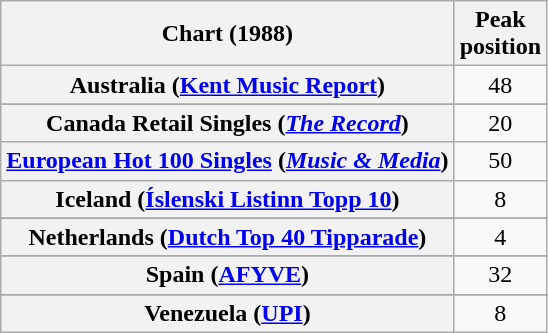<table class="wikitable plainrowheaders sortable" style="text-align:center;">
<tr>
<th scope="col">Chart (1988)</th>
<th scope="col">Peak<br>position</th>
</tr>
<tr>
<th scope="row">Australia (<a href='#'>Kent Music Report</a>)</th>
<td style="text-align:center;">48</td>
</tr>
<tr>
</tr>
<tr>
</tr>
<tr>
</tr>
<tr>
<th scope="row">Canada Retail Singles (<a href='#'><em>The Record</em></a>)</th>
<td style="text-align:center;">20</td>
</tr>
<tr>
<th scope="row"><a href='#'>European Hot 100 Singles</a> (<em><a href='#'>Music & Media</a></em>)</th>
<td style="text-align:center;">50</td>
</tr>
<tr>
<th scope="row">Iceland (<a href='#'>Íslenski Listinn Topp 10</a>)</th>
<td style="text-align:center;">8</td>
</tr>
<tr>
</tr>
<tr>
<th scope="row">Netherlands (<a href='#'>Dutch Top 40 Tipparade</a>)</th>
<td align="center">4</td>
</tr>
<tr>
</tr>
<tr>
</tr>
<tr>
<th scope="row">Spain (<a href='#'>AFYVE</a>)</th>
<td style="text-align:center;">32</td>
</tr>
<tr>
</tr>
<tr>
</tr>
<tr>
</tr>
<tr>
</tr>
<tr>
<th scope="row">Venezuela (<a href='#'>UPI</a>)</th>
<td style="text-align:center;">8</td>
</tr>
</table>
